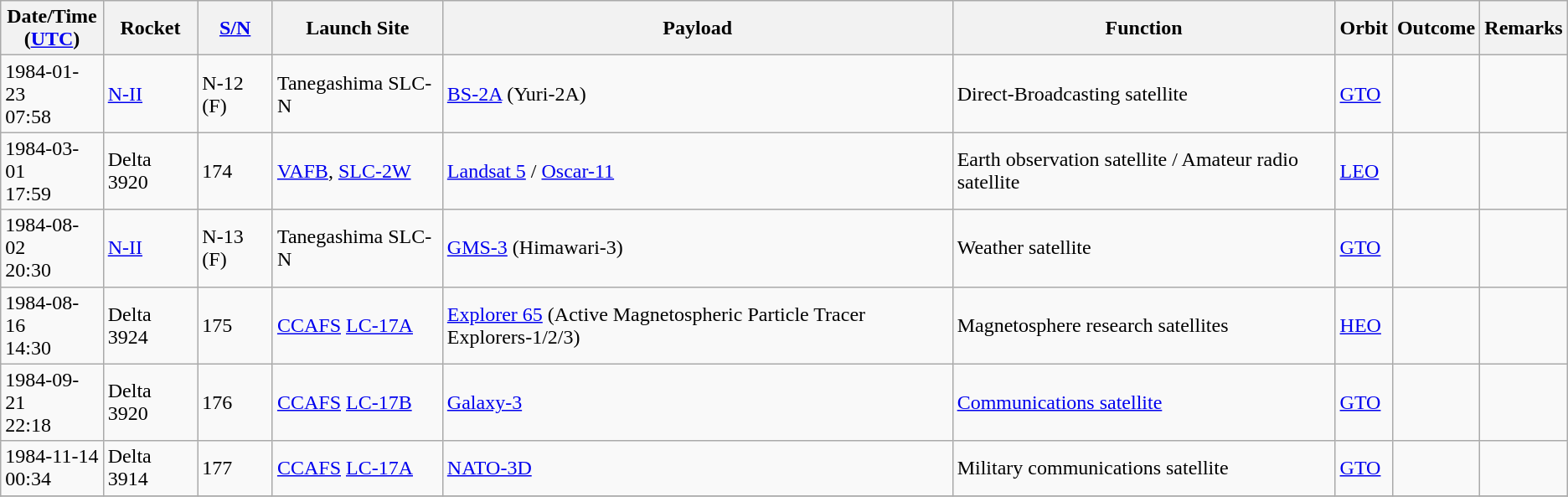<table class="wikitable" style="margin: 1em 1em 1em 0";>
<tr>
<th>Date/Time<br>(<a href='#'>UTC</a>)</th>
<th>Rocket</th>
<th><a href='#'>S/N</a></th>
<th>Launch Site</th>
<th>Payload</th>
<th>Function</th>
<th>Orbit</th>
<th>Outcome</th>
<th>Remarks</th>
</tr>
<tr>
<td>1984-01-23<br>07:58</td>
<td><a href='#'>N-II</a></td>
<td>N-12 (F)</td>
<td>Tanegashima SLC-N</td>
<td><a href='#'>BS-2A</a> (Yuri-2A)</td>
<td>Direct-Broadcasting satellite</td>
<td><a href='#'>GTO</a></td>
<td></td>
<td></td>
</tr>
<tr>
<td>1984-03-01<br>17:59</td>
<td>Delta 3920</td>
<td>174</td>
<td><a href='#'>VAFB</a>, <a href='#'>SLC-2W</a></td>
<td><a href='#'>Landsat 5</a> / <a href='#'>Oscar-11</a></td>
<td>Earth observation satellite / Amateur radio satellite</td>
<td><a href='#'>LEO</a></td>
<td></td>
<td></td>
</tr>
<tr>
<td>1984-08-02<br>20:30</td>
<td><a href='#'>N-II</a></td>
<td>N-13 (F)</td>
<td>Tanegashima SLC-N</td>
<td><a href='#'>GMS-3</a> (Himawari-3)</td>
<td>Weather satellite</td>
<td><a href='#'>GTO</a></td>
<td></td>
<td></td>
</tr>
<tr>
<td>1984-08-16<br>14:30</td>
<td>Delta 3924</td>
<td>175</td>
<td><a href='#'>CCAFS</a> <a href='#'>LC-17A</a></td>
<td><a href='#'>Explorer 65</a> (Active Magnetospheric Particle Tracer Explorers-1/2/3)</td>
<td>Magnetosphere research satellites</td>
<td><a href='#'>HEO</a></td>
<td></td>
<td></td>
</tr>
<tr>
<td>1984-09-21<br>22:18</td>
<td>Delta 3920</td>
<td>176</td>
<td><a href='#'>CCAFS</a> <a href='#'>LC-17B</a></td>
<td><a href='#'>Galaxy-3</a></td>
<td><a href='#'>Communications satellite</a></td>
<td><a href='#'>GTO</a></td>
<td></td>
<td></td>
</tr>
<tr>
<td>1984-11-14<br>00:34</td>
<td>Delta 3914</td>
<td>177</td>
<td><a href='#'>CCAFS</a> <a href='#'>LC-17A</a></td>
<td><a href='#'>NATO-3D</a></td>
<td>Military communications satellite</td>
<td><a href='#'>GTO</a></td>
<td></td>
<td></td>
</tr>
<tr>
</tr>
</table>
